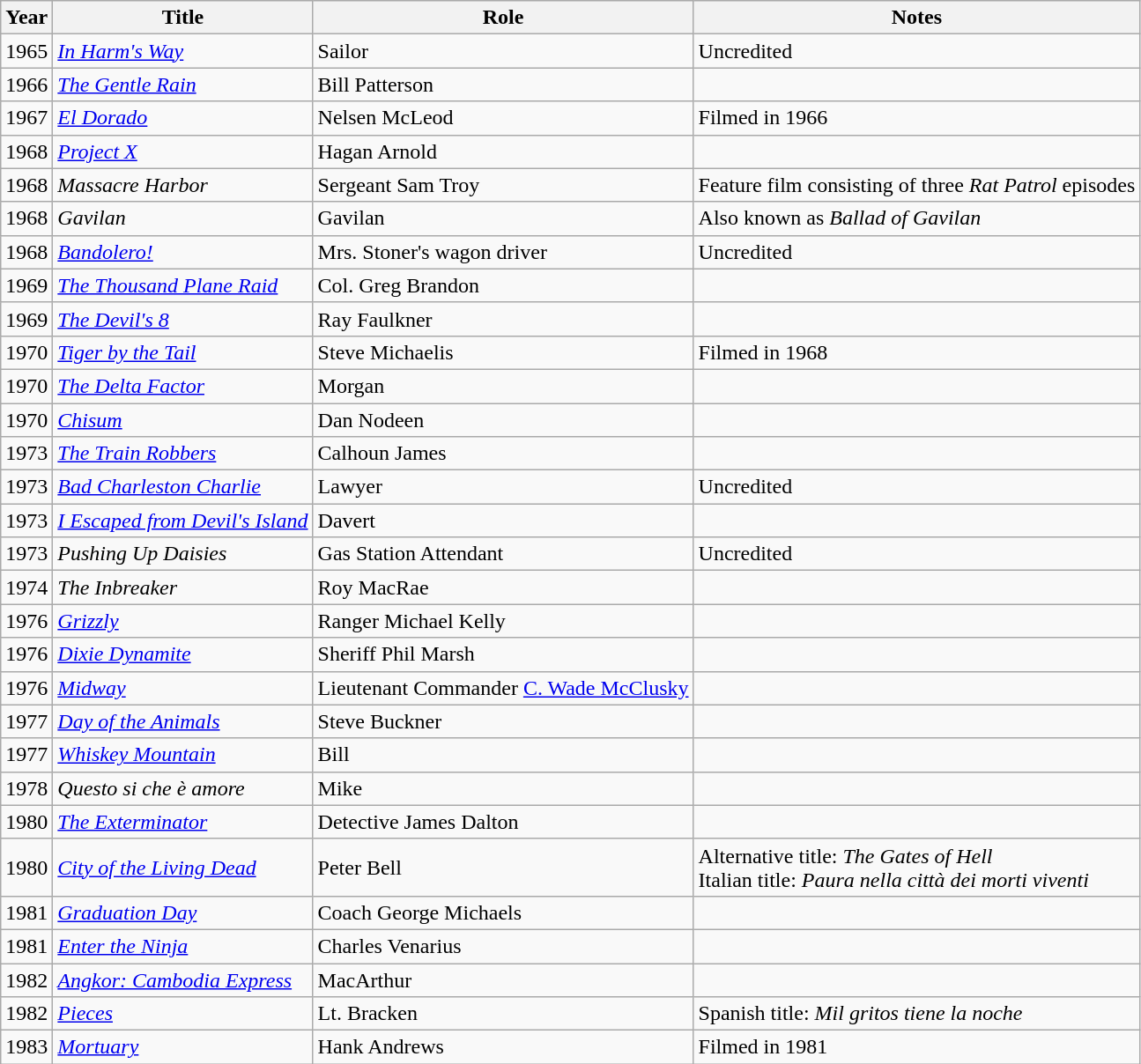<table class="wikitable sortable">
<tr>
<th>Year</th>
<th>Title</th>
<th>Role</th>
<th class="unsortable">Notes</th>
</tr>
<tr>
<td>1965</td>
<td><em><a href='#'>In Harm's Way</a></em></td>
<td>Sailor</td>
<td>Uncredited</td>
</tr>
<tr>
<td>1966</td>
<td><em><a href='#'>The Gentle Rain</a></em></td>
<td>Bill Patterson</td>
<td></td>
</tr>
<tr>
<td>1967</td>
<td><em><a href='#'>El Dorado</a></em></td>
<td>Nelsen McLeod</td>
<td>Filmed in 1966</td>
</tr>
<tr>
<td>1968</td>
<td><em><a href='#'>Project X</a></em></td>
<td>Hagan Arnold</td>
<td></td>
</tr>
<tr>
<td>1968</td>
<td><em>Massacre Harbor</em></td>
<td>Sergeant Sam Troy</td>
<td>Feature film consisting of three <em>Rat Patrol</em> episodes</td>
</tr>
<tr>
<td>1968</td>
<td><em>Gavilan</em></td>
<td>Gavilan</td>
<td>Also known as <em>Ballad of Gavilan</em></td>
</tr>
<tr>
<td>1968</td>
<td><em><a href='#'>Bandolero!</a></em></td>
<td>Mrs. Stoner's wagon driver</td>
<td>Uncredited</td>
</tr>
<tr>
<td>1969</td>
<td><em><a href='#'>The Thousand Plane Raid</a></em></td>
<td>Col. Greg Brandon</td>
<td></td>
</tr>
<tr>
<td>1969</td>
<td><em><a href='#'>The Devil's 8</a></em></td>
<td>Ray Faulkner</td>
<td></td>
</tr>
<tr>
<td>1970</td>
<td><em><a href='#'>Tiger by the Tail</a></em></td>
<td>Steve Michaelis</td>
<td>Filmed in 1968</td>
</tr>
<tr>
<td>1970</td>
<td><em><a href='#'>The Delta Factor</a></em></td>
<td>Morgan</td>
<td></td>
</tr>
<tr>
<td>1970</td>
<td><em><a href='#'>Chisum</a></em></td>
<td>Dan Nodeen</td>
<td></td>
</tr>
<tr>
<td>1973</td>
<td><em><a href='#'>The Train Robbers</a></em></td>
<td>Calhoun James</td>
<td></td>
</tr>
<tr>
<td>1973</td>
<td><em><a href='#'>Bad Charleston Charlie</a></em></td>
<td>Lawyer</td>
<td>Uncredited</td>
</tr>
<tr>
<td>1973</td>
<td><em><a href='#'>I Escaped from Devil's Island</a></em></td>
<td>Davert</td>
<td></td>
</tr>
<tr>
<td>1973</td>
<td><em>Pushing Up Daisies</em></td>
<td>Gas Station Attendant</td>
<td>Uncredited</td>
</tr>
<tr>
<td>1974</td>
<td><em>The Inbreaker</em></td>
<td>Roy MacRae</td>
<td></td>
</tr>
<tr>
<td>1976</td>
<td><em><a href='#'>Grizzly</a></em></td>
<td>Ranger Michael Kelly</td>
<td></td>
</tr>
<tr>
<td>1976</td>
<td><em><a href='#'>Dixie Dynamite</a></em></td>
<td>Sheriff Phil Marsh</td>
<td></td>
</tr>
<tr>
<td>1976</td>
<td><em><a href='#'>Midway</a></em></td>
<td>Lieutenant Commander <a href='#'>C. Wade McClusky</a></td>
<td></td>
</tr>
<tr>
<td>1977</td>
<td><em><a href='#'>Day of the Animals</a></em></td>
<td>Steve Buckner</td>
<td></td>
</tr>
<tr>
<td>1977</td>
<td><em><a href='#'>Whiskey Mountain</a></em></td>
<td>Bill</td>
<td></td>
</tr>
<tr>
<td>1978</td>
<td><em>Questo si che è amore</em></td>
<td>Mike</td>
<td></td>
</tr>
<tr>
<td>1980</td>
<td><em><a href='#'>The Exterminator</a></em></td>
<td>Detective James Dalton</td>
<td></td>
</tr>
<tr>
<td>1980</td>
<td><em><a href='#'>City of the Living Dead</a></em></td>
<td>Peter Bell</td>
<td>Alternative title: <em>The Gates of Hell</em><br>Italian title: <em>Paura nella città dei morti viventi</em></td>
</tr>
<tr>
<td>1981</td>
<td><em><a href='#'>Graduation Day</a></em></td>
<td>Coach George Michaels</td>
<td></td>
</tr>
<tr>
<td>1981</td>
<td><em><a href='#'>Enter the Ninja</a></em></td>
<td>Charles Venarius</td>
<td></td>
</tr>
<tr>
<td>1982</td>
<td><em><a href='#'>Angkor: Cambodia Express</a></em></td>
<td>MacArthur</td>
<td></td>
</tr>
<tr>
<td>1982</td>
<td><em><a href='#'>Pieces</a></em></td>
<td>Lt. Bracken</td>
<td>Spanish title: <em>Mil gritos tiene la noche</em></td>
</tr>
<tr>
<td>1983</td>
<td><em><a href='#'>Mortuary</a></em></td>
<td>Hank Andrews</td>
<td>Filmed in 1981</td>
</tr>
</table>
